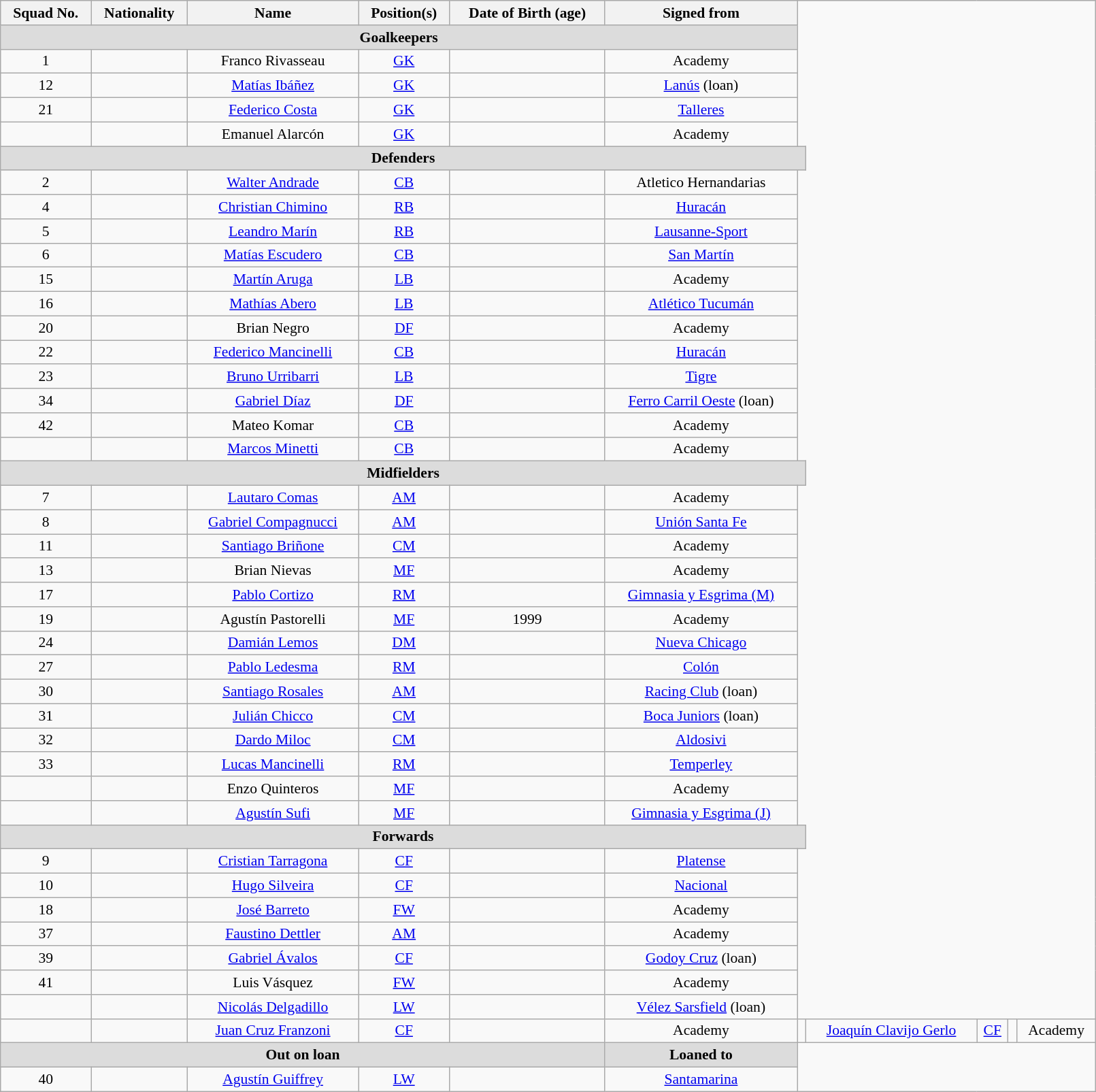<table class="wikitable sortable" style="text-align:center; font-size:90%; width:85%;">
<tr>
<th style="background:#; color:; text-align:center;">Squad No.</th>
<th style="background:#; color:; text-align:center;">Nationality</th>
<th style="background:#; color:; text-align:center;">Name</th>
<th style="background:#; color:; text-align:center;">Position(s)</th>
<th style="background:#; color:; text-align:center;">Date of Birth (age)</th>
<th style="background:#; color:; text-align:center;">Signed from</th>
</tr>
<tr>
<th colspan="6" style="background:#dcdcdc; text-align:center;">Goalkeepers</th>
</tr>
<tr>
<td>1</td>
<td></td>
<td>Franco Rivasseau</td>
<td><a href='#'>GK</a></td>
<td></td>
<td>Academy</td>
</tr>
<tr>
<td>12</td>
<td></td>
<td><a href='#'>Matías Ibáñez</a></td>
<td><a href='#'>GK</a></td>
<td></td>
<td> <a href='#'>Lanús</a> (loan)</td>
</tr>
<tr>
<td>21</td>
<td></td>
<td><a href='#'>Federico Costa</a></td>
<td><a href='#'>GK</a></td>
<td></td>
<td> <a href='#'>Talleres</a></td>
</tr>
<tr>
<td></td>
<td></td>
<td>Emanuel Alarcón</td>
<td><a href='#'>GK</a></td>
<td></td>
<td>Academy</td>
</tr>
<tr>
<th colspan="7" style="background:#dcdcdc; text-align:center;">Defenders</th>
</tr>
<tr>
<td>2</td>
<td></td>
<td><a href='#'>Walter Andrade</a></td>
<td><a href='#'>CB</a></td>
<td></td>
<td> Atletico Hernandarias</td>
</tr>
<tr>
<td>4</td>
<td></td>
<td><a href='#'>Christian Chimino</a></td>
<td><a href='#'>RB</a></td>
<td></td>
<td> <a href='#'>Huracán</a></td>
</tr>
<tr>
<td>5</td>
<td></td>
<td><a href='#'>Leandro Marín</a></td>
<td><a href='#'>RB</a></td>
<td></td>
<td> <a href='#'>Lausanne-Sport</a></td>
</tr>
<tr>
<td>6</td>
<td></td>
<td><a href='#'>Matías Escudero</a></td>
<td><a href='#'>CB</a></td>
<td></td>
<td> <a href='#'>San Martín</a></td>
</tr>
<tr>
<td>15</td>
<td></td>
<td><a href='#'>Martín Aruga</a></td>
<td><a href='#'>LB</a></td>
<td></td>
<td>Academy</td>
</tr>
<tr>
<td>16</td>
<td></td>
<td><a href='#'>Mathías Abero</a></td>
<td><a href='#'>LB</a></td>
<td></td>
<td> <a href='#'>Atlético Tucumán</a></td>
</tr>
<tr>
<td>20</td>
<td></td>
<td>Brian Negro</td>
<td><a href='#'>DF</a></td>
<td></td>
<td>Academy</td>
</tr>
<tr>
<td>22</td>
<td></td>
<td><a href='#'>Federico Mancinelli</a></td>
<td><a href='#'>CB</a></td>
<td></td>
<td> <a href='#'>Huracán</a></td>
</tr>
<tr>
<td>23</td>
<td></td>
<td><a href='#'>Bruno Urribarri</a></td>
<td><a href='#'>LB</a></td>
<td></td>
<td> <a href='#'>Tigre</a></td>
</tr>
<tr>
<td>34</td>
<td></td>
<td><a href='#'>Gabriel Díaz</a></td>
<td><a href='#'>DF</a></td>
<td></td>
<td> <a href='#'>Ferro Carril Oeste</a> (loan)</td>
</tr>
<tr>
<td>42</td>
<td></td>
<td>Mateo Komar</td>
<td><a href='#'>CB</a></td>
<td></td>
<td>Academy</td>
</tr>
<tr>
<td></td>
<td></td>
<td><a href='#'>Marcos Minetti</a></td>
<td><a href='#'>CB</a></td>
<td></td>
<td>Academy</td>
</tr>
<tr>
<th colspan="7" style="background:#dcdcdc; text-align:center;">Midfielders</th>
</tr>
<tr>
<td>7</td>
<td></td>
<td><a href='#'>Lautaro Comas</a></td>
<td><a href='#'>AM</a></td>
<td></td>
<td>Academy</td>
</tr>
<tr>
<td>8</td>
<td></td>
<td><a href='#'>Gabriel Compagnucci</a></td>
<td><a href='#'>AM</a></td>
<td></td>
<td> <a href='#'>Unión Santa Fe</a></td>
</tr>
<tr>
<td>11</td>
<td></td>
<td><a href='#'>Santiago Briñone</a></td>
<td><a href='#'>CM</a></td>
<td></td>
<td>Academy</td>
</tr>
<tr>
<td>13</td>
<td></td>
<td>Brian Nievas</td>
<td><a href='#'>MF</a></td>
<td></td>
<td>Academy</td>
</tr>
<tr>
<td>17</td>
<td></td>
<td><a href='#'>Pablo Cortizo</a></td>
<td><a href='#'>RM</a></td>
<td></td>
<td> <a href='#'>Gimnasia y Esgrima (M)</a></td>
</tr>
<tr>
<td>19</td>
<td></td>
<td>Agustín Pastorelli</td>
<td><a href='#'>MF</a></td>
<td>1999</td>
<td>Academy</td>
</tr>
<tr>
<td>24</td>
<td></td>
<td><a href='#'>Damián Lemos</a></td>
<td><a href='#'>DM</a></td>
<td></td>
<td> <a href='#'>Nueva Chicago</a></td>
</tr>
<tr>
<td>27</td>
<td></td>
<td><a href='#'>Pablo Ledesma</a></td>
<td><a href='#'>RM</a></td>
<td></td>
<td> <a href='#'>Colón</a></td>
</tr>
<tr>
<td>30</td>
<td></td>
<td><a href='#'>Santiago Rosales</a></td>
<td><a href='#'>AM</a></td>
<td></td>
<td> <a href='#'>Racing Club</a> (loan)</td>
</tr>
<tr>
<td>31</td>
<td></td>
<td><a href='#'>Julián Chicco</a></td>
<td><a href='#'>CM</a></td>
<td></td>
<td> <a href='#'>Boca Juniors</a> (loan)</td>
</tr>
<tr>
<td>32</td>
<td></td>
<td><a href='#'>Dardo Miloc</a></td>
<td><a href='#'>CM</a></td>
<td></td>
<td> <a href='#'>Aldosivi</a></td>
</tr>
<tr>
<td>33</td>
<td></td>
<td><a href='#'>Lucas Mancinelli</a></td>
<td><a href='#'>RM</a></td>
<td></td>
<td> <a href='#'>Temperley</a></td>
</tr>
<tr>
<td></td>
<td></td>
<td>Enzo Quinteros</td>
<td><a href='#'>MF</a></td>
<td></td>
<td>Academy</td>
</tr>
<tr>
<td></td>
<td></td>
<td><a href='#'>Agustín Sufi</a></td>
<td><a href='#'>MF</a></td>
<td></td>
<td> <a href='#'>Gimnasia y Esgrima (J)</a></td>
</tr>
<tr>
<th colspan="7" style="background:#dcdcdc; text-align:center;">Forwards</th>
</tr>
<tr>
<td>9</td>
<td></td>
<td><a href='#'>Cristian Tarragona</a></td>
<td><a href='#'>CF</a></td>
<td></td>
<td> <a href='#'>Platense</a></td>
</tr>
<tr>
<td>10</td>
<td></td>
<td><a href='#'>Hugo Silveira</a></td>
<td><a href='#'>CF</a></td>
<td></td>
<td> <a href='#'>Nacional</a></td>
</tr>
<tr>
<td>18</td>
<td></td>
<td><a href='#'>José Barreto</a></td>
<td><a href='#'>FW</a></td>
<td></td>
<td>Academy</td>
</tr>
<tr>
<td>37</td>
<td></td>
<td><a href='#'>Faustino Dettler</a></td>
<td><a href='#'>AM</a></td>
<td></td>
<td>Academy</td>
</tr>
<tr>
<td>39</td>
<td></td>
<td><a href='#'>Gabriel Ávalos</a></td>
<td><a href='#'>CF</a></td>
<td></td>
<td> <a href='#'>Godoy Cruz</a> (loan)</td>
</tr>
<tr>
<td>41</td>
<td></td>
<td>Luis Vásquez</td>
<td><a href='#'>FW</a></td>
<td></td>
<td>Academy</td>
</tr>
<tr>
<td></td>
<td></td>
<td><a href='#'>Nicolás Delgadillo</a></td>
<td><a href='#'>LW</a></td>
<td></td>
<td> <a href='#'>Vélez Sarsfield</a> (loan)</td>
</tr>
<tr>
<td></td>
<td></td>
<td><a href='#'>Juan Cruz Franzoni</a></td>
<td><a href='#'>CF</a></td>
<td></td>
<td>Academy</td>
<td></td>
<td><a href='#'>Joaquín Clavijo Gerlo</a></td>
<td><a href='#'>CF</a></td>
<td></td>
<td>Academy</td>
</tr>
<tr>
<th colspan="5" style="background:#dcdcdc; text-align:center;">Out on loan</th>
<th colspan="1" style="background:#dcdcdc; text-align:center;">Loaned to</th>
</tr>
<tr>
<td>40</td>
<td></td>
<td><a href='#'>Agustín Guiffrey</a></td>
<td><a href='#'>LW</a></td>
<td></td>
<td> <a href='#'>Santamarina</a></td>
</tr>
</table>
